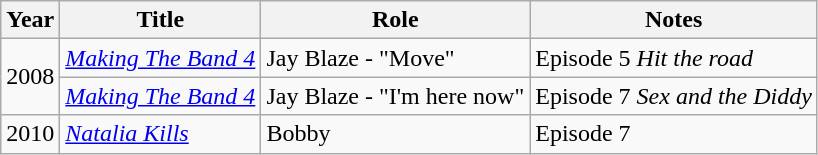<table class="wikitable">
<tr>
<th>Year</th>
<th>Title</th>
<th>Role</th>
<th>Notes</th>
</tr>
<tr>
<td rowspan="2">2008</td>
<td><em><a href='#'>Making The Band 4</a></em></td>
<td>Jay Blaze - "Move"</td>
<td>Episode 5 <em>Hit the road</em></td>
</tr>
<tr>
<td><em><a href='#'>Making The Band 4</a></em></td>
<td>Jay Blaze - "I'm here now"</td>
<td>Episode 7 <em>Sex and the Diddy</em></td>
</tr>
<tr>
<td>2010</td>
<td><em><a href='#'>Natalia Kills</a></em></td>
<td>Bobby</td>
<td>Episode 7</td>
</tr>
</table>
